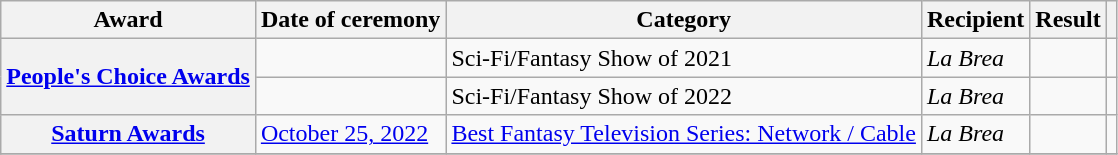<table class="wikitable unsortable plainrowheaders">
<tr>
<th scope="col">Award</th>
<th scope="col">Date of ceremony</th>
<th scope="col">Category</th>
<th scope="col">Recipient</th>
<th scope="col">Result</th>
<th scope="col" class="unsortable"></th>
</tr>
<tr>
<th rowspan="2" scope="row" style="text-align:center;"><a href='#'>People's Choice Awards</a></th>
<td><a href='#'></a></td>
<td>Sci-Fi/Fantasy Show of 2021</td>
<td><em>La Brea</em></td>
<td></td>
<td style="text-align:center;"></td>
</tr>
<tr>
<td><a href='#'></a></td>
<td>Sci-Fi/Fantasy Show of 2022</td>
<td><em>La Brea</em></td>
<td></td>
<td style="text-align: center;"></td>
</tr>
<tr>
<th scope="row" style="text-align: center;"><a href='#'>Saturn Awards</a></th>
<td><a href='#'>October 25, 2022</a></td>
<td><a href='#'>Best Fantasy Television Series: Network / Cable</a></td>
<td><em>La Brea</em></td>
<td></td>
<td style="text-align: center;"></td>
</tr>
<tr>
</tr>
</table>
